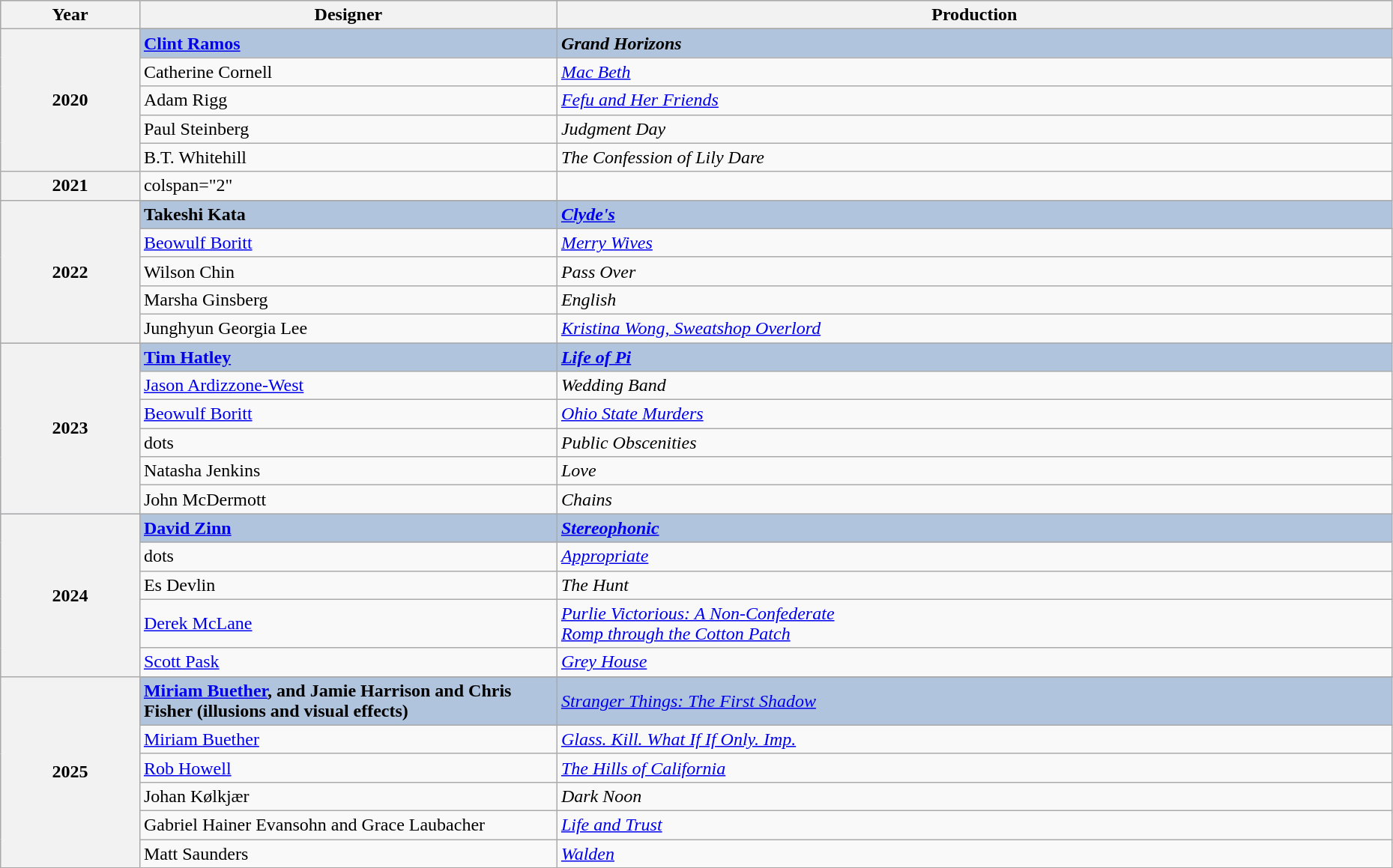<table class="wikitable" style="width:98%;">
<tr style="background:#bebebe;">
<th style="width:10%;">Year</th>
<th style="width:30%;">Designer</th>
<th style="width:60%;">Production</th>
</tr>
<tr>
<th rowspan="6">2020</th>
</tr>
<tr style="background:#B0C4DE">
<td><strong><a href='#'>Clint Ramos</a></strong></td>
<td><strong><em>Grand Horizons</em></strong></td>
</tr>
<tr>
<td>Catherine Cornell</td>
<td><em><a href='#'>Mac Beth</a></em></td>
</tr>
<tr>
<td>Adam Rigg</td>
<td><em><a href='#'>Fefu and Her Friends</a></em></td>
</tr>
<tr>
<td>Paul Steinberg</td>
<td><em>Judgment Day</em></td>
</tr>
<tr>
<td>B.T. Whitehill</td>
<td><em>The Confession of Lily Dare</em></td>
</tr>
<tr>
<th>2021</th>
<td>colspan="2" </td>
</tr>
<tr>
<th rowspan="6">2022</th>
</tr>
<tr style="background:#B0C4DE">
<td><strong>Takeshi Kata</strong></td>
<td><strong><em><a href='#'>Clyde's</a></em></strong></td>
</tr>
<tr>
<td><a href='#'>Beowulf Boritt</a></td>
<td><em><a href='#'>Merry Wives</a></em></td>
</tr>
<tr>
<td>Wilson Chin</td>
<td><em>Pass Over</em></td>
</tr>
<tr>
<td>Marsha Ginsberg</td>
<td><em>English</em></td>
</tr>
<tr>
<td>Junghyun Georgia Lee</td>
<td><em><a href='#'>Kristina Wong, Sweatshop Overlord</a></em></td>
</tr>
<tr style="background:#B0C4DE">
<th rowspan="6">2023</th>
<td><strong><a href='#'>Tim Hatley</a></strong></td>
<td><strong><em><a href='#'>Life of Pi</a></em></strong></td>
</tr>
<tr>
<td><a href='#'>Jason Ardizzone-West</a></td>
<td><em>Wedding Band</em></td>
</tr>
<tr>
<td><a href='#'>Beowulf Boritt</a></td>
<td><em><a href='#'>Ohio State Murders</a></em></td>
</tr>
<tr>
<td>dots</td>
<td><em>Public Obscenities</em></td>
</tr>
<tr>
<td>Natasha Jenkins</td>
<td><em>Love</em></td>
</tr>
<tr>
<td>John McDermott</td>
<td><em>Chains</em></td>
</tr>
<tr style="background:#B0C4DE">
<th rowspan="5">2024</th>
<td><strong><a href='#'>David Zinn</a></strong></td>
<td><strong><em><a href='#'>Stereophonic</a></em></strong></td>
</tr>
<tr>
<td>dots</td>
<td><em><a href='#'>Appropriate</a></em></td>
</tr>
<tr>
<td>Es Devlin</td>
<td><em>The Hunt</em></td>
</tr>
<tr>
<td><a href='#'>Derek McLane</a></td>
<td><em><a href='#'>Purlie Victorious: A Non-Confederate<br>Romp through the Cotton Patch</a></em></td>
</tr>
<tr>
<td><a href='#'>Scott Pask</a></td>
<td><em><a href='#'>Grey House</a></em></td>
</tr>
<tr>
<th rowspan="7">2025</th>
</tr>
<tr style="background:#B0C4DE">
<td><strong><a href='#'>Miriam Buether</a>, and Jamie Harrison and Chris Fisher (illusions and visual effects)</strong></td>
<td><em><a href='#'>Stranger Things: The First Shadow</a></em></td>
</tr>
<tr>
<td><a href='#'>Miriam Buether</a></td>
<td><em><a href='#'>Glass. Kill. What If If Only. Imp.</a></em></td>
</tr>
<tr>
<td><a href='#'>Rob Howell</a></td>
<td><em><a href='#'>The Hills of California</a></em></td>
</tr>
<tr>
<td>Johan Kølkjær</td>
<td><em>Dark Noon</em></td>
</tr>
<tr>
<td>Gabriel Hainer Evansohn and Grace Laubacher</td>
<td><em><a href='#'>Life and Trust</a></em></td>
</tr>
<tr>
<td>Matt Saunders</td>
<td><em><a href='#'>Walden</a></em></td>
</tr>
</table>
